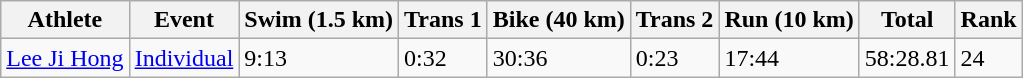<table class="wikitable" border="1">
<tr>
<th>Athlete</th>
<th>Event</th>
<th>Swim (1.5 km)</th>
<th>Trans 1</th>
<th>Bike (40 km)</th>
<th>Trans 2</th>
<th>Run (10 km)</th>
<th>Total</th>
<th>Rank</th>
</tr>
<tr>
<td><a href='#'>Lee Ji Hong</a></td>
<td><a href='#'>Individual</a></td>
<td>9:13</td>
<td>0:32</td>
<td>30:36</td>
<td>0:23</td>
<td>17:44</td>
<td>58:28.81</td>
<td>24</td>
</tr>
</table>
